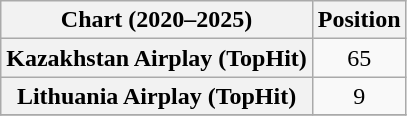<table class="wikitable sortable plainrowheaders" style="text-align:center">
<tr>
<th scope="col">Chart (2020–2025)</th>
<th scope="col">Position</th>
</tr>
<tr>
<th scope="row">Kazakhstan Airplay (TopHit)</th>
<td>65</td>
</tr>
<tr>
<th scope="row">Lithuania Airplay (TopHit)</th>
<td>9</td>
</tr>
<tr>
</tr>
</table>
